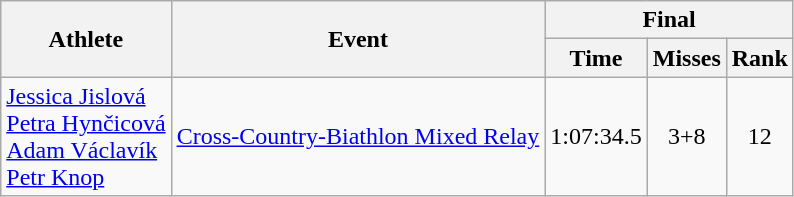<table class="wikitable">
<tr>
<th rowspan="2">Athlete</th>
<th rowspan="2">Event</th>
<th colspan="3">Final</th>
</tr>
<tr>
<th>Time</th>
<th>Misses</th>
<th>Rank</th>
</tr>
<tr>
<td><a href='#'>Jessica Jislová</a><br><a href='#'>Petra Hynčicová</a><br><a href='#'>Adam Václavík</a><br><a href='#'>Petr Knop</a></td>
<td><a href='#'>Cross-Country-Biathlon Mixed Relay</a></td>
<td align="center">1:07:34.5</td>
<td align="center">3+8</td>
<td align="center">12</td>
</tr>
</table>
